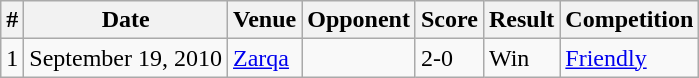<table class="wikitable">
<tr>
<th>#</th>
<th>Date</th>
<th>Venue</th>
<th>Opponent</th>
<th>Score</th>
<th>Result</th>
<th>Competition</th>
</tr>
<tr>
<td>1</td>
<td>September 19, 2010</td>
<td><a href='#'>Zarqa</a></td>
<td></td>
<td>2-0</td>
<td>Win</td>
<td><a href='#'>Friendly</a></td>
</tr>
</table>
